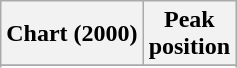<table class="wikitable sortable">
<tr>
<th>Chart (2000)</th>
<th>Peak<br>position</th>
</tr>
<tr>
</tr>
<tr>
</tr>
<tr>
</tr>
</table>
